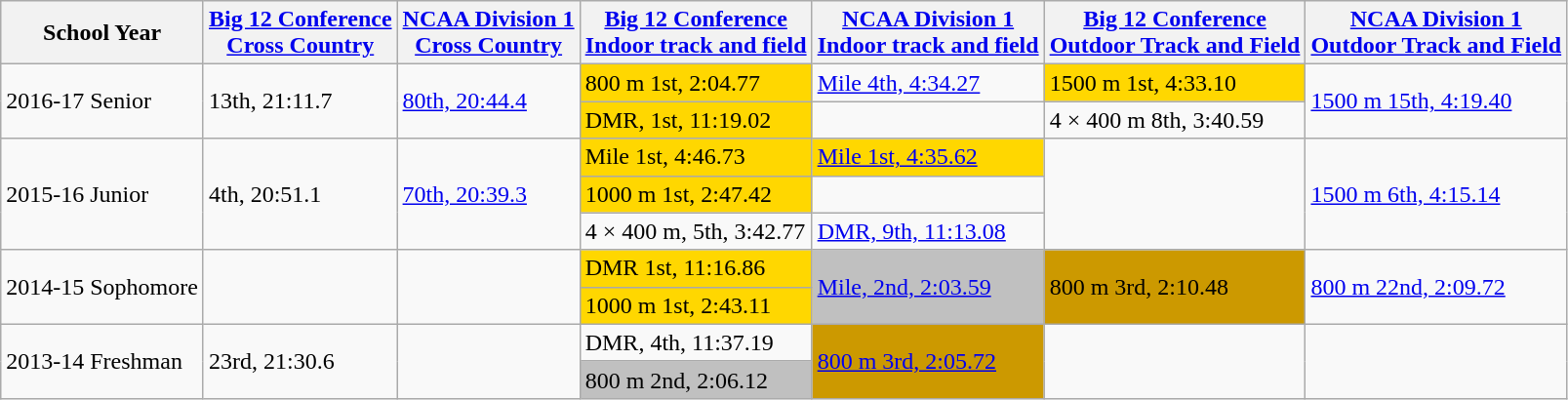<table class="wikitable sortable">
<tr>
<th>School Year</th>
<th><a href='#'>Big 12 Conference</a><br><a href='#'>Cross Country</a></th>
<th><a href='#'>NCAA Division 1</a><br><a href='#'>Cross Country</a></th>
<th><a href='#'>Big 12 Conference</a><br><a href='#'>Indoor track and field</a></th>
<th><a href='#'>NCAA Division 1</a><br><a href='#'>Indoor track and field</a></th>
<th><a href='#'>Big 12 Conference</a><br><a href='#'>Outdoor Track and Field</a></th>
<th><a href='#'>NCAA Division 1</a><br><a href='#'>Outdoor Track and Field</a></th>
</tr>
<tr>
<td rowspan=2>2016-17 Senior</td>
<td rowspan=2>13th, 21:11.7</td>
<td rowspan=2><a href='#'>80th, 20:44.4</a></td>
<td bgcolor="gold">800 m 1st, 2:04.77</td>
<td><a href='#'>Mile 4th, 4:34.27</a></td>
<td bgcolor="gold">1500 m 1st, 4:33.10</td>
<td rowspan=2><a href='#'>1500 m 15th, 4:19.40</a></td>
</tr>
<tr>
<td bgcolor="gold">DMR, 1st, 11:19.02</td>
<td></td>
<td>4 × 400 m 8th, 3:40.59</td>
</tr>
<tr>
<td rowspan=3>2015-16 Junior</td>
<td rowspan=3>4th, 20:51.1</td>
<td rowspan=3><a href='#'>70th, 20:39.3</a></td>
<td bgcolor="gold">Mile 1st, 4:46.73</td>
<td bgcolor="gold"><a href='#'>Mile 1st, 4:35.62</a></td>
<td rowspan=3></td>
<td rowspan=3><a href='#'>1500 m 6th, 4:15.14</a></td>
</tr>
<tr>
<td bgcolor="gold">1000 m 1st, 2:47.42</td>
<td></td>
</tr>
<tr>
<td>4 × 400 m, 5th, 3:42.77</td>
<td><a href='#'>DMR, 9th, 11:13.08</a></td>
</tr>
<tr>
<td rowspan=2>2014-15 Sophomore</td>
<td rowspan=2></td>
<td rowspan=2></td>
<td bgcolor="gold">DMR 1st, 11:16.86</td>
<td rowspan=2 bgcolor="silver"><a href='#'>Mile, 2nd, 2:03.59</a></td>
<td rowspan=2 bgcolor="cc9900">800 m 3rd, 2:10.48</td>
<td rowspan=2><a href='#'>800 m 22nd, 2:09.72</a></td>
</tr>
<tr>
<td bgcolor="gold">1000 m 1st, 2:43.11</td>
</tr>
<tr>
<td rowspan=2>2013-14 Freshman</td>
<td rowspan=2>23rd, 21:30.6</td>
<td rowspan=2></td>
<td>DMR, 4th, 11:37.19</td>
<td rowspan=2 bgcolor="cc9900"><a href='#'>800 m 3rd, 2:05.72</a></td>
<td rowspan=2></td>
<td rowspan=2></td>
</tr>
<tr>
<td bgcolor="silver">800 m 2nd, 2:06.12</td>
</tr>
</table>
